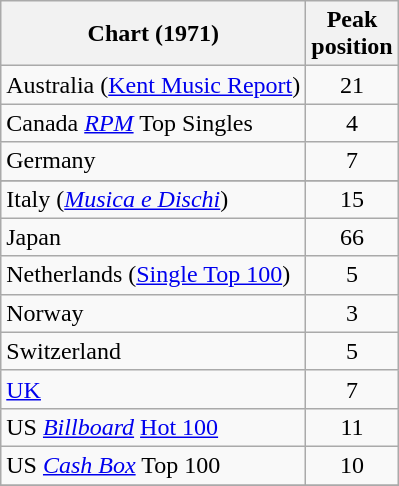<table class="wikitable plainrowheaders sortable">
<tr>
<th>Chart (1971)</th>
<th>Peak<br>position</th>
</tr>
<tr>
<td>Australia (<a href='#'>Kent Music Report</a>)</td>
<td style="text-align:center;">21</td>
</tr>
<tr>
<td>Canada <em><a href='#'>RPM</a></em> Top Singles</td>
<td style="text-align:center;">4</td>
</tr>
<tr>
<td>Germany</td>
<td style="text-align:center;">7</td>
</tr>
<tr>
</tr>
<tr>
<td>Italy (<em><a href='#'>Musica e Dischi</a></em>)</td>
<td align="center">15</td>
</tr>
<tr>
<td>Japan</td>
<td style="text-align:center;">66</td>
</tr>
<tr>
<td>Netherlands (<a href='#'>Single Top 100</a>)</td>
<td align="center">5</td>
</tr>
<tr>
<td>Norway</td>
<td style="text-align:center;">3</td>
</tr>
<tr>
<td>Switzerland</td>
<td style="text-align:center;">5</td>
</tr>
<tr>
<td><a href='#'>UK</a></td>
<td style="text-align:center;">7</td>
</tr>
<tr>
<td>US <em><a href='#'>Billboard</a></em> <a href='#'>Hot 100</a></td>
<td style="text-align:center;">11</td>
</tr>
<tr>
<td>US <a href='#'><em>Cash Box</em></a> Top 100</td>
<td align="center">10</td>
</tr>
<tr>
</tr>
</table>
